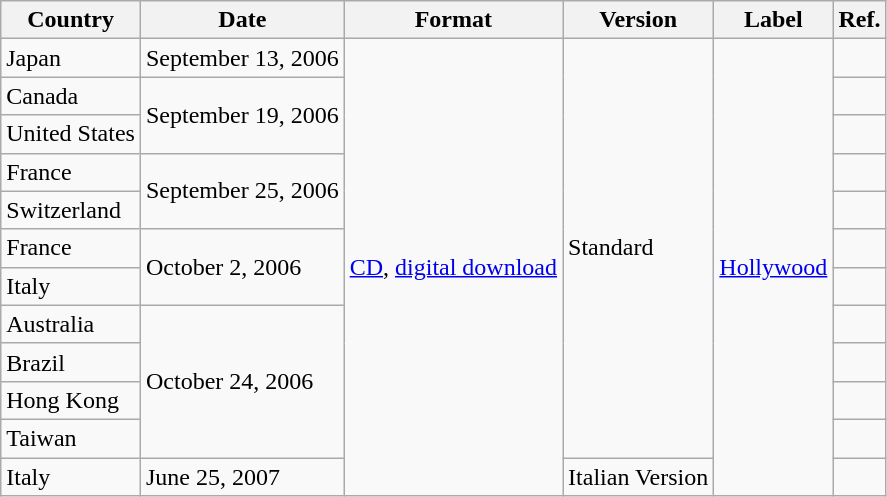<table class="wikitable">
<tr>
<th>Country</th>
<th>Date</th>
<th>Format</th>
<th>Version</th>
<th>Label</th>
<th>Ref.</th>
</tr>
<tr>
<td>Japan</td>
<td>September 13, 2006</td>
<td rowspan="12"><a href='#'>CD</a>, <a href='#'>digital download</a></td>
<td rowspan="11">Standard</td>
<td rowspan="12"><a href='#'>Hollywood</a></td>
<td></td>
</tr>
<tr>
<td>Canada</td>
<td rowspan="2">September 19, 2006</td>
<td></td>
</tr>
<tr>
<td>United States</td>
<td></td>
</tr>
<tr>
<td>France</td>
<td rowspan="2">September 25, 2006</td>
<td></td>
</tr>
<tr>
<td>Switzerland</td>
<td></td>
</tr>
<tr>
<td>France</td>
<td rowspan="2">October 2, 2006</td>
<td></td>
</tr>
<tr>
<td>Italy</td>
<td></td>
</tr>
<tr>
<td>Australia</td>
<td rowspan="4">October 24, 2006</td>
<td></td>
</tr>
<tr>
<td>Brazil</td>
<td></td>
</tr>
<tr>
<td>Hong Kong</td>
<td></td>
</tr>
<tr>
<td>Taiwan</td>
<td></td>
</tr>
<tr>
<td>Italy</td>
<td>June 25, 2007</td>
<td>Italian Version</td>
<td></td>
</tr>
</table>
